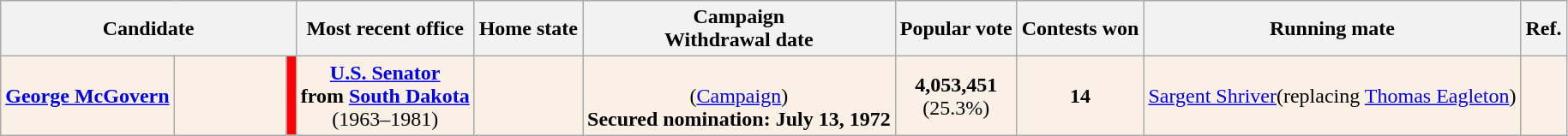<table class="sortable wikitable" style="text-align:center;">
<tr>
<th colspan="3">Candidate</th>
<th class="unsortable">Most recent office</th>
<th>Home state</th>
<th data-sort-type="date">Campaign<br>Withdrawal date</th>
<th>Popular vote</th>
<th>Contests won</th>
<th>Running mate</th>
<th>Ref.</th>
</tr>
<tr style="background:linen;">
<th style="background:linen;" scope="row" data-sort-=""><a href='#'>George McGovern</a></th>
<td style="min-width:80px;"></td>
<td style="background:#ff0000;"></td>
<td><strong><a href='#'>U.S. Senator</a><br>from <a href='#'>South Dakota</a></strong><br>(1963–1981)</td>
<td></td>
<td data-sort-value="0"><br>(<a href='#'>Campaign</a>)<br><strong>Secured nomination:</strong> <strong>July 13, 1972</strong></td>
<td data-sort-value="4,053,451"><strong>4,053,451</strong><br>(25.3%)</td>
<td data-sort-value="14"><strong>14</strong></td>
<td><a href='#'>Sargent Shriver</a>(replacing <a href='#'>Thomas Eagleton</a>)</td>
<td></td>
</tr>
</table>
